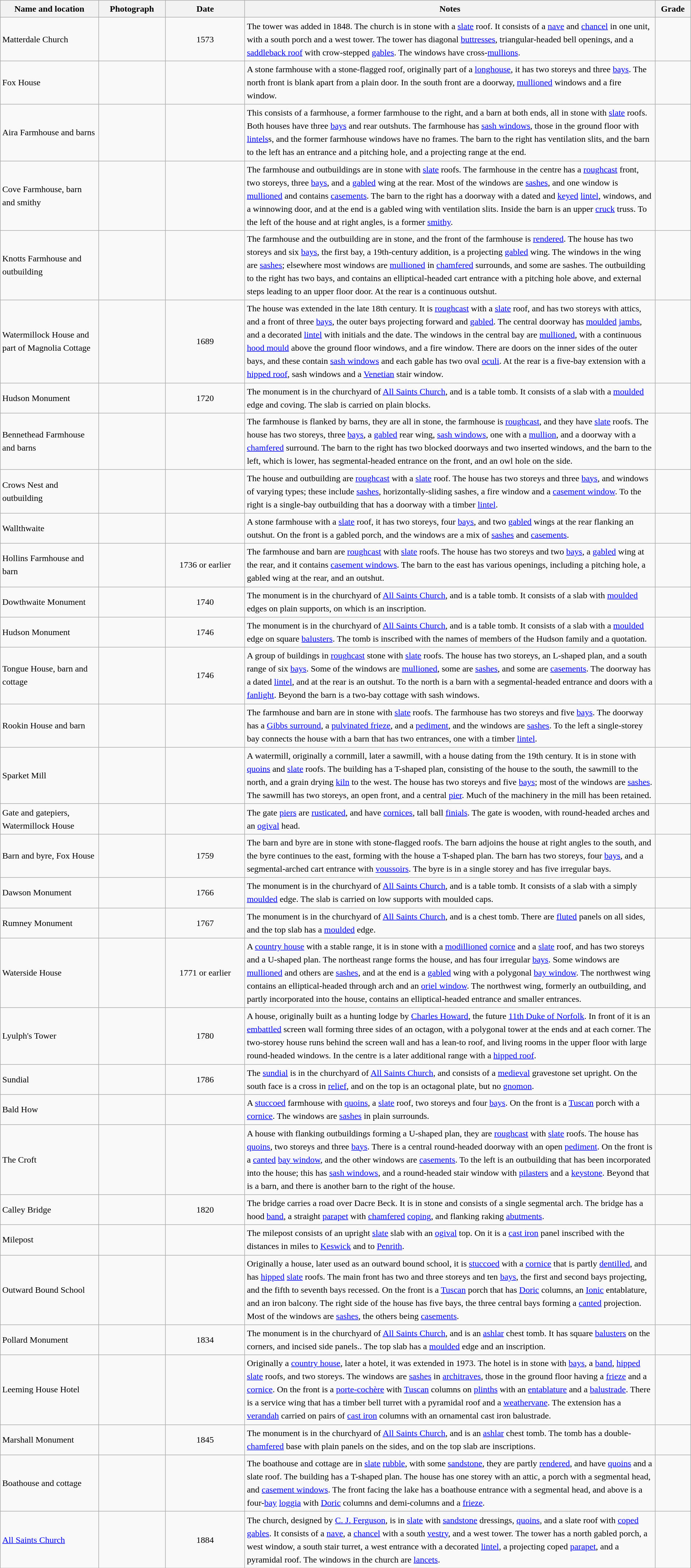<table class="wikitable sortable plainrowheaders" style="width:100%; border:0; text-align:left; line-height:150%;">
<tr>
<th scope="col"  style="width:150px">Name and location</th>
<th scope="col"  style="width:100px" class="unsortable">Photograph</th>
<th scope="col"  style="width:120px">Date</th>
<th scope="col"  style="width:650px" class="unsortable">Notes</th>
<th scope="col"  style="width:50px">Grade</th>
</tr>
<tr>
<td>Matterdale Church<br><small></small></td>
<td></td>
<td align="center">1573</td>
<td>The tower was added in 1848.  The church is in stone with a <a href='#'>slate</a> roof.  It consists of a <a href='#'>nave</a> and <a href='#'>chancel</a> in one unit, with a south porch and a west tower.  The tower has diagonal <a href='#'>buttresses</a>, triangular-headed bell openings, and a <a href='#'>saddleback roof</a> with crow-stepped <a href='#'>gables</a>.  The windows have cross-<a href='#'>mullions</a>.</td>
<td align="center" ></td>
</tr>
<tr>
<td>Fox House<br><small></small></td>
<td></td>
<td align="center"></td>
<td>A stone farmhouse with a stone-flagged roof, originally part of a <a href='#'>longhouse</a>, it has two storeys and three <a href='#'>bays</a>.  The north front is blank apart from a plain door.  In the south front are a doorway, <a href='#'>mullioned</a> windows and a fire window.</td>
<td align="center" ></td>
</tr>
<tr>
<td>Aira Farmhouse and barns<br><small></small></td>
<td></td>
<td align="center"></td>
<td>This consists of a farmhouse, a former farmhouse to the right, and a barn at both ends, all in stone with <a href='#'>slate</a> roofs.  Both houses have three <a href='#'>bays</a> and rear outshuts.  The farmhouse has <a href='#'>sash windows</a>, those in the ground floor with <a href='#'>lintels</a>s, and the former farmhouse windows have no frames.  The barn to the right has ventilation slits, and the barn to the left has an entrance and a pitching hole, and a projecting range at the end.</td>
<td align="center" ></td>
</tr>
<tr>
<td>Cove Farmhouse, barn and smithy<br><small></small></td>
<td></td>
<td align="center"></td>
<td>The farmhouse and outbuildings are in stone with <a href='#'>slate</a> roofs.  The farmhouse in the centre has a <a href='#'>roughcast</a> front, two storeys, three <a href='#'>bays</a>, and a <a href='#'>gabled</a> wing at the rear.  Most of the windows are <a href='#'>sashes</a>, and one window is <a href='#'>mullioned</a> and contains <a href='#'>casements</a>.  The barn to the right has a doorway with a dated and <a href='#'>keyed</a> <a href='#'>lintel</a>, windows, and a winnowing door, and at the end is a gabled wing with ventilation slits.  Inside the barn is an upper <a href='#'>cruck</a> truss.  To the left of the house and at right angles, is a former <a href='#'>smithy</a>.</td>
<td align="center" ></td>
</tr>
<tr>
<td>Knotts Farmhouse and outbuilding<br><small></small></td>
<td></td>
<td align="center"></td>
<td>The farmhouse and the outbuilding are in stone, and the front of the farmhouse is <a href='#'>rendered</a>.  The house has two storeys and six <a href='#'>bays</a>, the first bay, a 19th-century addition, is a projecting <a href='#'>gabled</a> wing.  The windows in the wing are <a href='#'>sashes</a>; elsewhere most windows are <a href='#'>mullioned</a> in <a href='#'>chamfered</a> surrounds, and some are sashes.  The outbuilding to the right has two bays, and contains an elliptical-headed cart entrance with a pitching hole above, and external steps leading to an upper floor door.  At the rear is a continuous outshut.</td>
<td align="center" ></td>
</tr>
<tr>
<td>Watermillock House and part of Magnolia Cottage<br><small></small></td>
<td></td>
<td align="center">1689</td>
<td>The house was extended in the late 18th century.  It is <a href='#'>roughcast</a> with a <a href='#'>slate</a> roof, and has two storeys with attics, and a front of three <a href='#'>bays</a>, the outer bays projecting forward and <a href='#'>gabled</a>.  The central doorway has <a href='#'>moulded</a> <a href='#'>jambs</a>, and a decorated <a href='#'>lintel</a> with initials and the date.  The windows in the central bay are <a href='#'>mullioned</a>, with a continuous <a href='#'>hood mould</a> above the ground floor windows, and a fire window.  There are doors on the inner sides of the outer bays, and these contain <a href='#'>sash windows</a> and each gable has two oval <a href='#'>oculi</a>.  At the rear is a five-bay extension with a <a href='#'>hipped roof</a>, sash windows and a <a href='#'>Venetian</a> stair window.</td>
<td align="center" ></td>
</tr>
<tr>
<td>Hudson Monument<br><small></small></td>
<td></td>
<td align="center">1720</td>
<td>The monument is in the churchyard of <a href='#'>All Saints Church</a>, and is a table tomb.  It consists of a slab with a <a href='#'>moulded</a> edge and coving.  The slab is carried on plain blocks.</td>
<td align="center" ></td>
</tr>
<tr>
<td>Bennethead Farmhouse and barns<br><small></small></td>
<td></td>
<td align="center"></td>
<td>The farmhouse is flanked by barns, they are all in stone, the farmhouse is <a href='#'>roughcast</a>, and they have <a href='#'>slate</a> roofs.  The house has two storeys, three <a href='#'>bays</a>, a <a href='#'>gabled</a> rear wing, <a href='#'>sash windows</a>, one with a <a href='#'>mullion</a>, and a doorway with a <a href='#'>chamfered</a> surround.  The barn to the right has two blocked doorways and two inserted windows, and the barn to the left, which is lower, has segmental-headed entrance on the front, and an owl hole on the side.</td>
<td align="center" ></td>
</tr>
<tr>
<td>Crows Nest and outbuilding<br><small></small></td>
<td></td>
<td align="center"></td>
<td>The house and outbuilding are <a href='#'>roughcast</a> with a <a href='#'>slate</a> roof.  The house has two storeys and three <a href='#'>bays</a>, and windows of varying types; these include <a href='#'>sashes</a>, horizontally-sliding sashes, a fire window and a <a href='#'>casement window</a>.  To the right is a single-bay outbuilding that has a doorway with a timber <a href='#'>lintel</a>.</td>
<td align="center" ></td>
</tr>
<tr>
<td>Wallthwaite<br><small></small></td>
<td></td>
<td align="center"></td>
<td>A stone farmhouse with a <a href='#'>slate</a> roof, it has two storeys, four <a href='#'>bays</a>, and two <a href='#'>gabled</a> wings at the rear flanking an outshut.  On the front is a gabled porch, and the windows are a mix of <a href='#'>sashes</a> and <a href='#'>casements</a>.</td>
<td align="center" ></td>
</tr>
<tr>
<td>Hollins Farmhouse and barn<br><small></small></td>
<td></td>
<td align="center">1736 or earlier</td>
<td>The farmhouse and barn are <a href='#'>roughcast</a> with <a href='#'>slate</a> roofs.  The house has two storeys and two <a href='#'>bays</a>, a <a href='#'>gabled</a> wing at the rear, and it contains <a href='#'>casement windows</a>.  The barn to the east has various openings, including a pitching hole, a gabled wing at the rear, and an outshut.</td>
<td align="center" ></td>
</tr>
<tr>
<td>Dowthwaite Monument<br><small></small></td>
<td></td>
<td align="center">1740</td>
<td>The monument is in the churchyard of <a href='#'>All Saints Church</a>, and is a table tomb.  It consists of a slab with <a href='#'>moulded</a> edges on plain supports, on which is an inscription.</td>
<td align="center" ></td>
</tr>
<tr>
<td>Hudson Monument<br><small></small></td>
<td></td>
<td align="center">1746</td>
<td>The monument is in the churchyard of <a href='#'>All Saints Church</a>, and is a table tomb.  It consists of a slab with a <a href='#'>moulded</a> edge on square <a href='#'>balusters</a>.  The tomb is inscribed with the names of members of the Hudson family and a quotation.</td>
<td align="center" ></td>
</tr>
<tr>
<td>Tongue House, barn and cottage<br><small></small></td>
<td></td>
<td align="center">1746</td>
<td>A group of buildings in <a href='#'>roughcast</a> stone with <a href='#'>slate</a> roofs.  The house has two storeys, an L-shaped plan, and a south range of six <a href='#'>bays</a>.  Some of the windows are <a href='#'>mullioned</a>, some are <a href='#'>sashes</a>, and some are <a href='#'>casements</a>.  The doorway has a dated <a href='#'>lintel</a>, and at the rear is an outshut.  To the north is a barn with a segmental-headed entrance and doors with a <a href='#'>fanlight</a>.  Beyond the barn is a two-bay cottage with sash windows.</td>
<td align="center" ></td>
</tr>
<tr>
<td>Rookin House and barn<br><small></small></td>
<td></td>
<td align="center"></td>
<td>The farmhouse and barn are in stone with <a href='#'>slate</a> roofs.  The farmhouse has two storeys and five <a href='#'>bays</a>.  The doorway has a <a href='#'>Gibbs surround</a>, a <a href='#'>pulvinated frieze</a>, and a <a href='#'>pediment</a>, and the windows are <a href='#'>sashes</a>.  To the left a single-storey bay connects the house with a barn that has two entrances, one with a timber <a href='#'>lintel</a>.</td>
<td align="center" ></td>
</tr>
<tr>
<td>Sparket Mill<br><small></small></td>
<td></td>
<td align="center"></td>
<td>A watermill, originally a cornmill, later a sawmill, with a house dating from the 19th century.  It is in stone with <a href='#'>quoins</a> and <a href='#'>slate</a> roofs.  The building has a T-shaped plan, consisting of the house to the south, the sawmill to the north, and a grain drying <a href='#'>kiln</a> to the west.  The house has two storeys and five <a href='#'>bays</a>; most of the windows are <a href='#'>sashes</a>.  The sawmill has two storeys, an open front, and a central <a href='#'>pier</a>.  Much of the machinery in the mill has been retained.</td>
<td align="center" ></td>
</tr>
<tr>
<td>Gate and gatepiers,<br>Watermillock House<br><small></small></td>
<td></td>
<td align="center"></td>
<td>The gate <a href='#'>piers</a> are <a href='#'>rusticated</a>, and have <a href='#'>cornices</a>, tall ball <a href='#'>finials</a>.  The gate is wooden, with round-headed arches and an <a href='#'>ogival</a> head.</td>
<td align="center" ></td>
</tr>
<tr>
<td>Barn and byre, Fox House<br><small></small></td>
<td></td>
<td align="center">1759</td>
<td>The barn and byre are in stone with stone-flagged roofs.  The barn adjoins the house at right angles to the south, and the byre continues to the east, forming with the house a T-shaped plan.  The barn has two storeys, four <a href='#'>bays</a>, and a segmental-arched cart entrance with <a href='#'>voussoirs</a>.  The byre is in a single storey and has five irregular bays.</td>
<td align="center" ></td>
</tr>
<tr>
<td>Dawson Monument<br><small></small></td>
<td></td>
<td align="center">1766</td>
<td>The monument is in the churchyard of <a href='#'>All Saints Church</a>, and is a table tomb.  It consists of a slab with a simply <a href='#'>moulded</a> edge.  The slab is carried on low supports with moulded caps.</td>
<td align="center" ></td>
</tr>
<tr>
<td>Rumney Monument<br><small></small></td>
<td></td>
<td align="center">1767</td>
<td>The monument is in the churchyard of <a href='#'>All Saints Church</a>, and is a chest tomb.  There are <a href='#'>fluted</a> panels on all sides, and the top slab has a <a href='#'>moulded</a> edge.</td>
<td align="center" ></td>
</tr>
<tr>
<td>Waterside House<br><small></small></td>
<td></td>
<td align="center">1771 or earlier</td>
<td>A <a href='#'>country house</a> with a stable range, it is in stone with a <a href='#'>modillioned</a> <a href='#'>cornice</a> and a <a href='#'>slate</a> roof, and has two storeys and a U-shaped plan.  The northeast range forms the house, and has four irregular <a href='#'>bays</a>.  Some windows are <a href='#'>mullioned</a> and others are <a href='#'>sashes</a>, and at the end is a <a href='#'>gabled</a> wing with a polygonal <a href='#'>bay window</a>.  The northwest wing contains an elliptical-headed through arch and an <a href='#'>oriel window</a>.  The northwest wing, formerly an outbuilding, and partly incorporated into the house, contains an elliptical-headed entrance and smaller entrances.</td>
<td align="center" ></td>
</tr>
<tr>
<td>Lyulph's Tower<br><small></small></td>
<td></td>
<td align="center">1780</td>
<td>A house, originally built as a hunting lodge by <a href='#'>Charles Howard</a>, the future <a href='#'>11th Duke of Norfolk</a>.  In front of it is an <a href='#'>embattled</a> screen wall forming three sides of an octagon, with a polygonal tower at the ends and at each corner.  The two-storey house runs behind the screen wall and has a lean-to roof, and living rooms in the upper floor with large round-headed windows.  In the centre is a later additional range with a <a href='#'>hipped roof</a>.</td>
<td align="center" ></td>
</tr>
<tr>
<td>Sundial<br><small></small></td>
<td></td>
<td align="center">1786</td>
<td>The <a href='#'>sundial</a> is in the churchyard of <a href='#'>All Saints Church</a>, and consists of a <a href='#'>medieval</a> gravestone set upright.  On the south face is a cross in <a href='#'>relief</a>, and on the top is an octagonal plate, but no <a href='#'>gnomon</a>.</td>
<td align="center" ></td>
</tr>
<tr>
<td>Bald How<br><small></small></td>
<td></td>
<td align="center"></td>
<td>A <a href='#'>stuccoed</a> farmhouse with <a href='#'>quoins</a>, a <a href='#'>slate</a> roof, two storeys and four <a href='#'>bays</a>.  On the front is a <a href='#'>Tuscan</a> porch with a <a href='#'>cornice</a>.  The windows are <a href='#'>sashes</a> in plain surrounds.</td>
<td align="center" ></td>
</tr>
<tr>
<td>The Croft<br><small></small></td>
<td></td>
<td align="center"></td>
<td>A house with flanking outbuildings forming a U-shaped plan, they are <a href='#'>roughcast</a> with <a href='#'>slate</a> roofs.  The house has <a href='#'>quoins</a>, two storeys and three <a href='#'>bays</a>.  There is a central round-headed doorway with an open <a href='#'>pediment</a>.  On the front is a <a href='#'>canted</a> <a href='#'>bay window</a>, and the other windows are <a href='#'>casements</a>.  To the left is an outbuilding that has been incorporated into the house; this has <a href='#'>sash windows</a>, and a round-headed stair window with <a href='#'>pilasters</a> and a <a href='#'>keystone</a>.  Beyond that is a barn, and there is another barn to the right of the house.</td>
<td align="center" ></td>
</tr>
<tr>
<td>Calley Bridge<br><small></small></td>
<td></td>
<td align="center">1820</td>
<td>The bridge carries a road over Dacre Beck.  It is in stone and consists of a single segmental arch.  The bridge has a hood <a href='#'>band</a>, a straight <a href='#'>parapet</a> with <a href='#'>chamfered</a> <a href='#'>coping</a>, and flanking raking <a href='#'>abutments</a>.</td>
<td align="center" ></td>
</tr>
<tr>
<td>Milepost<br><small></small></td>
<td></td>
<td align="center"></td>
<td>The milepost consists of an upright <a href='#'>slate</a> slab with an <a href='#'>ogival</a> top.  On it is a <a href='#'>cast iron</a> panel inscribed with the distances in miles to <a href='#'>Keswick</a> and to <a href='#'>Penrith</a>.</td>
<td align="center" ></td>
</tr>
<tr>
<td>Outward Bound School<br><small></small></td>
<td></td>
<td align="center"></td>
<td>Originally a house, later used as an outward bound school, it is <a href='#'>stuccoed</a> with a <a href='#'>cornice</a> that is partly <a href='#'>dentilled</a>, and has <a href='#'>hipped</a> <a href='#'>slate</a> roofs.  The main front has two and three storeys and ten <a href='#'>bays</a>, the first and second bays projecting, and the fifth to seventh bays recessed.  On the front is a <a href='#'>Tuscan</a> porch that has <a href='#'>Doric</a> columns, an <a href='#'>Ionic</a> entablature, and an iron balcony.  The right side of the house has five bays, the three central bays forming a <a href='#'>canted</a> projection.  Most of the windows are <a href='#'>sashes</a>, the others being <a href='#'>casements</a>.</td>
<td align="center" ></td>
</tr>
<tr>
<td>Pollard Monument<br><small></small></td>
<td></td>
<td align="center">1834</td>
<td>The monument is in the churchyard of <a href='#'>All Saints Church</a>, and is an <a href='#'>ashlar</a> chest tomb.  It has square <a href='#'>balusters</a> on the corners, and incised side panels.. The top slab has a <a href='#'>moulded</a> edge and an inscription.</td>
<td align="center" ></td>
</tr>
<tr>
<td>Leeming House Hotel<br><small></small></td>
<td></td>
<td align="center"></td>
<td>Originally a <a href='#'>country house</a>, later a hotel, it was extended in 1973.  The hotel is in stone with <a href='#'>bays</a>, a <a href='#'>band</a>, <a href='#'>hipped</a> <a href='#'>slate</a> roofs, and two storeys.  The windows are <a href='#'>sashes</a> in <a href='#'>architraves</a>, those in the ground floor having a <a href='#'>frieze</a> and a <a href='#'>cornice</a>.  On the front is a <a href='#'>porte-cochère</a> with <a href='#'>Tuscan</a> columns on <a href='#'>plinths</a> with an <a href='#'>entablature</a> and a <a href='#'>balustrade</a>.  There is a service wing that has a timber bell turret with a pyramidal roof and a <a href='#'>weathervane</a>.  The extension has a <a href='#'>verandah</a> carried on pairs of <a href='#'>cast iron</a> columns with an ornamental cast iron balustrade.</td>
<td align="center" ></td>
</tr>
<tr>
<td>Marshall Monument<br><small></small></td>
<td></td>
<td align="center">1845</td>
<td>The monument is in the churchyard of <a href='#'>All Saints Church</a>, and is an <a href='#'>ashlar</a> chest tomb.  The tomb has a double-<a href='#'>chamfered</a> base with plain panels on the sides, and on the top slab are inscriptions.</td>
<td align="center" ></td>
</tr>
<tr>
<td>Boathouse and cottage<br><small></small></td>
<td></td>
<td align="center"></td>
<td>The boathouse and cottage are in <a href='#'>slate</a> <a href='#'>rubble</a>, with some <a href='#'>sandstone</a>, they are partly <a href='#'>rendered</a>, and have <a href='#'>quoins</a> and a slate roof.  The building has a T-shaped plan.  The house has one storey with an attic, a porch with a segmental head, and <a href='#'>casement windows</a>.  The front facing the lake has a boathouse entrance with a segmental head, and above is a four-<a href='#'>bay</a> <a href='#'>loggia</a> with <a href='#'>Doric</a> columns and demi-columns and a <a href='#'>frieze</a>.</td>
<td align="center" ></td>
</tr>
<tr>
<td><a href='#'>All Saints Church</a><br><small></small></td>
<td></td>
<td align="center">1884</td>
<td>The church, designed by <a href='#'>C. J. Ferguson</a>, is in <a href='#'>slate</a> with <a href='#'>sandstone</a> dressings, <a href='#'>quoins</a>, and a slate roof with <a href='#'>coped</a> <a href='#'>gables</a>.  It consists of a <a href='#'>nave</a>, a <a href='#'>chancel</a> with a south <a href='#'>vestry</a>, and a west tower.  The tower has a north gabled porch, a west window, a south stair turret, a west entrance with a decorated <a href='#'>lintel</a>, a projecting coped <a href='#'>parapet</a>, and a pyramidal roof.  The windows in the church are <a href='#'>lancets</a>.</td>
<td align="center" ></td>
</tr>
<tr>
</tr>
</table>
